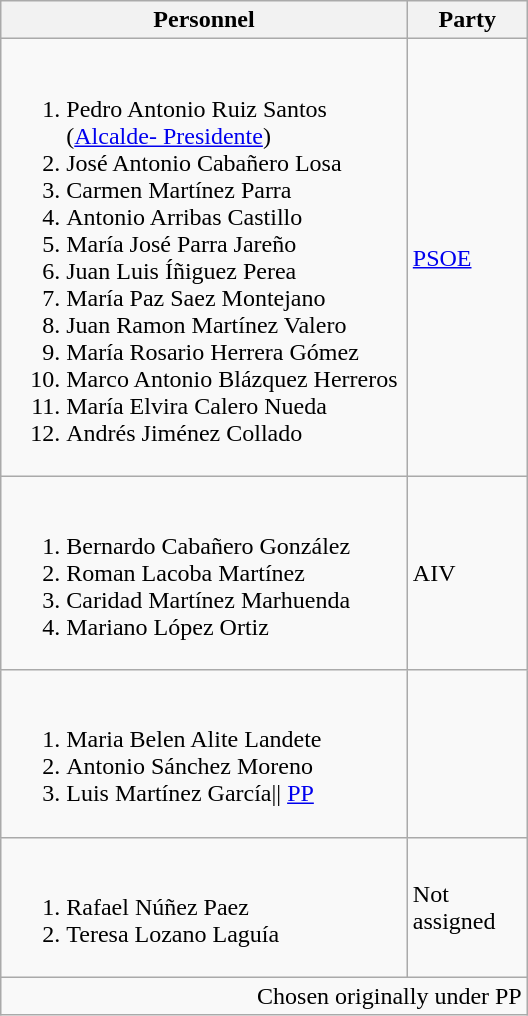<table class="wikitable floatright" style="width:22em;">
<tr>
<th scope="col">Personnel</th>
<th scope="col">Party</th>
</tr>
<tr>
<td><br><ol><li>Pedro Antonio Ruiz Santos (<a href='#'>Alcalde- Presidente</a>)</li><li>José Antonio Cabañero Losa</li><li>Carmen Martínez Parra</li><li>Antonio Arribas Castillo</li><li>María José Parra Jareño</li><li>Juan Luis Íñiguez Perea</li><li>María Paz Saez Montejano</li><li>Juan Ramon Martínez Valero</li><li>María Rosario Herrera Gómez</li><li>Marco Antonio Blázquez Herreros</li><li>María Elvira Calero Nueda</li><li>Andrés Jiménez Collado</li></ol></td>
<td><a href='#'>PSOE</a></td>
</tr>
<tr>
<td><br><ol><li>Bernardo Cabañero González</li><li>Roman Lacoba Martínez</li><li>Caridad Martínez Marhuenda</li><li>Mariano López Ortiz</li></ol></td>
<td>AIV</td>
</tr>
<tr>
<td><br><ol><li>Maria Belen Alite Landete</li><li>Antonio Sánchez Moreno</li><li>Luis Martínez García|| <a href='#'>PP</a></li></ol></td>
</tr>
<tr>
<td><br><ol><li>Rafael Núñez Paez</li><li>Teresa Lozano Laguía</li></ol></td>
<td>Not assigned</td>
</tr>
<tr>
<td colspan=2 style="text-align:right"> Chosen originally under PP</td>
</tr>
</table>
